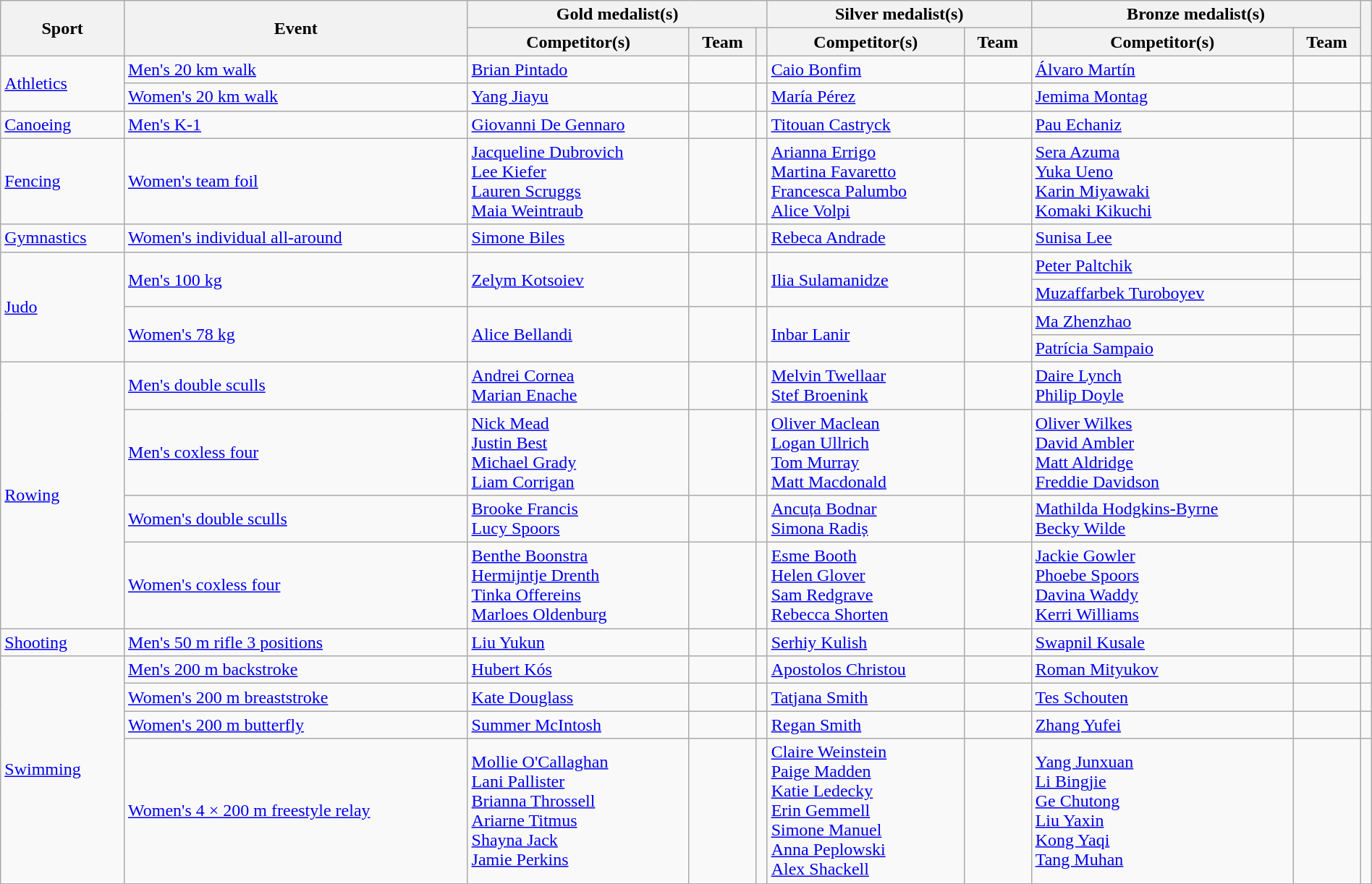<table class="wikitable" style="width:100%;">
<tr>
<th rowspan="2">Sport</th>
<th rowspan="2">Event</th>
<th colspan="3">Gold medalist(s)</th>
<th colspan="2">Silver medalist(s)</th>
<th colspan="2">Bronze medalist(s)</th>
<th rowspan="2"></th>
</tr>
<tr>
<th>Competitor(s)</th>
<th>Team</th>
<th></th>
<th>Competitor(s)</th>
<th>Team</th>
<th>Competitor(s)</th>
<th>Team</th>
</tr>
<tr>
<td rowspan="2"><a href='#'>Athletics</a></td>
<td><a href='#'>Men's 20 km walk</a></td>
<td><a href='#'>Brian Pintado</a></td>
<td></td>
<td></td>
<td><a href='#'>Caio Bonfim</a></td>
<td></td>
<td><a href='#'>Álvaro Martín</a></td>
<td></td>
<td></td>
</tr>
<tr>
<td><a href='#'>Women's 20 km walk</a></td>
<td><a href='#'>Yang Jiayu</a></td>
<td></td>
<td></td>
<td><a href='#'>María Pérez</a></td>
<td></td>
<td><a href='#'>Jemima Montag</a></td>
<td></td>
<td></td>
</tr>
<tr>
<td><a href='#'>Canoeing</a></td>
<td><a href='#'>Men's K-1</a></td>
<td><a href='#'>Giovanni De Gennaro</a></td>
<td></td>
<td></td>
<td><a href='#'>Titouan Castryck</a></td>
<td></td>
<td><a href='#'>Pau Echaniz</a></td>
<td></td>
<td></td>
</tr>
<tr>
<td><a href='#'>Fencing</a></td>
<td><a href='#'>Women's team foil</a></td>
<td><a href='#'>Jacqueline Dubrovich</a> <br> <a href='#'>Lee Kiefer</a> <br> <a href='#'>Lauren Scruggs</a> <br> <a href='#'>Maia Weintraub</a></td>
<td></td>
<td></td>
<td><a href='#'>Arianna Errigo</a> <br> <a href='#'>Martina Favaretto</a> <br> <a href='#'>Francesca Palumbo</a> <br> <a href='#'>Alice Volpi</a></td>
<td></td>
<td><a href='#'>Sera Azuma</a> <br> <a href='#'>Yuka Ueno</a> <br> <a href='#'>Karin Miyawaki</a> <br> <a href='#'>Komaki Kikuchi</a></td>
<td></td>
<td></td>
</tr>
<tr>
<td><a href='#'>Gymnastics</a></td>
<td><a href='#'>Women's individual all-around</a></td>
<td><a href='#'>Simone Biles</a></td>
<td></td>
<td></td>
<td><a href='#'>Rebeca Andrade</a></td>
<td></td>
<td><a href='#'>Sunisa Lee</a></td>
<td></td>
<td></td>
</tr>
<tr>
<td rowspan="4"><a href='#'>Judo</a></td>
<td rowspan="2"><a href='#'>Men's 100 kg</a></td>
<td rowspan="2"><a href='#'>Zelym Kotsoiev</a></td>
<td rowspan="2"></td>
<td rowspan="2"></td>
<td rowspan="2"><a href='#'>Ilia Sulamanidze</a></td>
<td rowspan="2"></td>
<td><a href='#'>Peter Paltchik</a></td>
<td></td>
<td rowspan="2"></td>
</tr>
<tr>
<td><a href='#'>Muzaffarbek Turoboyev</a></td>
<td></td>
</tr>
<tr>
<td rowspan="2"><a href='#'>Women's 78 kg</a></td>
<td rowspan="2"><a href='#'>Alice Bellandi</a></td>
<td rowspan="2"></td>
<td rowspan="2"></td>
<td rowspan="2"><a href='#'>Inbar Lanir</a></td>
<td rowspan="2"></td>
<td><a href='#'>Ma Zhenzhao</a></td>
<td></td>
<td rowspan="2"></td>
</tr>
<tr>
<td><a href='#'>Patrícia Sampaio</a></td>
<td></td>
</tr>
<tr>
<td rowspan="4"><a href='#'>Rowing</a></td>
<td><a href='#'>Men's double sculls</a></td>
<td><a href='#'>Andrei Cornea</a><br><a href='#'>Marian Enache</a></td>
<td></td>
<td></td>
<td><a href='#'>Melvin Twellaar</a><br><a href='#'>Stef Broenink</a></td>
<td></td>
<td><a href='#'>Daire Lynch</a><br><a href='#'>Philip Doyle</a></td>
<td></td>
<td></td>
</tr>
<tr>
<td><a href='#'>Men's coxless four</a></td>
<td><a href='#'>Nick Mead</a> <br> <a href='#'>Justin Best</a> <br> <a href='#'>Michael Grady</a> <br> <a href='#'>Liam Corrigan</a></td>
<td></td>
<td></td>
<td><a href='#'>Oliver Maclean</a><br><a href='#'>Logan Ullrich</a><br><a href='#'>Tom Murray</a><br><a href='#'>Matt Macdonald</a></td>
<td></td>
<td><a href='#'>Oliver Wilkes</a><br><a href='#'>David Ambler</a><br><a href='#'>Matt Aldridge</a><br><a href='#'>Freddie Davidson</a></td>
<td></td>
<td></td>
</tr>
<tr>
<td><a href='#'>Women's double sculls</a></td>
<td><a href='#'>Brooke Francis</a><br><a href='#'>Lucy Spoors</a></td>
<td></td>
<td></td>
<td><a href='#'>Ancuța Bodnar</a><br><a href='#'>Simona Radiș</a></td>
<td></td>
<td><a href='#'>Mathilda Hodgkins-Byrne</a><br><a href='#'>Becky Wilde</a></td>
<td></td>
<td></td>
</tr>
<tr>
<td><a href='#'>Women's coxless four</a></td>
<td><a href='#'>Benthe Boonstra</a> <br> <a href='#'>Hermijntje Drenth</a> <br> <a href='#'>Tinka Offereins</a> <br> <a href='#'>Marloes Oldenburg</a></td>
<td></td>
<td></td>
<td><a href='#'>Esme Booth</a> <br> <a href='#'>Helen Glover</a> <br> <a href='#'>Sam Redgrave</a> <br> <a href='#'>Rebecca Shorten</a></td>
<td></td>
<td><a href='#'>Jackie Gowler</a> <br> <a href='#'>Phoebe Spoors</a> <br> <a href='#'>Davina Waddy</a> <br> <a href='#'>Kerri Williams</a></td>
<td></td>
<td></td>
</tr>
<tr>
<td><a href='#'>Shooting</a></td>
<td><a href='#'>Men's 50 m rifle 3 positions</a></td>
<td><a href='#'>Liu Yukun</a></td>
<td></td>
<td></td>
<td><a href='#'>Serhiy Kulish</a></td>
<td></td>
<td><a href='#'>Swapnil Kusale</a></td>
<td></td>
<td></td>
</tr>
<tr>
<td rowspan="4"><a href='#'>Swimming</a></td>
<td><a href='#'>Men's 200 m backstroke</a></td>
<td><a href='#'>Hubert Kós</a></td>
<td></td>
<td></td>
<td><a href='#'>Apostolos Christou</a></td>
<td></td>
<td><a href='#'>Roman Mityukov</a></td>
<td></td>
<td></td>
</tr>
<tr>
<td><a href='#'>Women's 200 m breaststroke</a></td>
<td><a href='#'>Kate Douglass</a></td>
<td></td>
<td></td>
<td><a href='#'>Tatjana Smith</a></td>
<td></td>
<td><a href='#'>Tes Schouten</a></td>
<td></td>
<td></td>
</tr>
<tr>
<td><a href='#'>Women's 200 m butterfly</a></td>
<td><a href='#'>Summer McIntosh</a></td>
<td></td>
<td></td>
<td><a href='#'>Regan Smith</a></td>
<td></td>
<td><a href='#'>Zhang Yufei</a></td>
<td></td>
<td></td>
</tr>
<tr>
<td><a href='#'>Women's 4 × 200 m freestyle relay</a></td>
<td><a href='#'>Mollie O'Callaghan</a> <br> <a href='#'>Lani Pallister</a> <br> <a href='#'>Brianna Throssell</a> <br> <a href='#'>Ariarne Titmus</a> <br> <a href='#'>Shayna Jack</a> <br> <a href='#'>Jamie Perkins</a></td>
<td></td>
<td></td>
<td><a href='#'>Claire Weinstein</a> <br> <a href='#'>Paige Madden</a> <br> <a href='#'>Katie Ledecky</a> <br> <a href='#'>Erin Gemmell</a> <br> <a href='#'>Simone Manuel</a> <br>  <a href='#'>Anna Peplowski</a> <br> <a href='#'>Alex Shackell</a></td>
<td></td>
<td><a href='#'>Yang Junxuan</a> <br> <a href='#'>Li Bingjie</a> <br> <a href='#'>Ge Chutong</a> <br> <a href='#'>Liu Yaxin</a> <br> <a href='#'>Kong Yaqi</a> <br> <a href='#'>Tang Muhan</a></td>
<td></td>
<td></td>
</tr>
</table>
